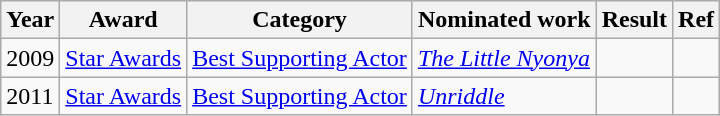<table class="wikitable sortable">
<tr>
<th>Year</th>
<th>Award</th>
<th>Category</th>
<th>Nominated work</th>
<th>Result</th>
<th>Ref</th>
</tr>
<tr>
<td>2009</td>
<td><a href='#'>Star Awards</a></td>
<td><a href='#'>Best Supporting Actor</a></td>
<td><em><a href='#'>The Little Nyonya</a></em> </td>
<td></td>
<td></td>
</tr>
<tr>
<td>2011</td>
<td><a href='#'>Star Awards</a></td>
<td><a href='#'>Best Supporting Actor</a></td>
<td><em><a href='#'>Unriddle</a></em> </td>
<td></td>
<td></td>
</tr>
</table>
